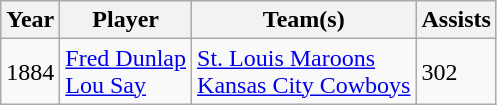<table class="wikitable sortable">
<tr>
<th>Year</th>
<th>Player</th>
<th>Team(s)</th>
<th>Assists</th>
</tr>
<tr>
<td>1884</td>
<td><a href='#'>Fred Dunlap</a><br><a href='#'>Lou Say</a></td>
<td><a href='#'>St. Louis Maroons</a><br><a href='#'>Kansas City Cowboys</a></td>
<td>302</td>
</tr>
</table>
